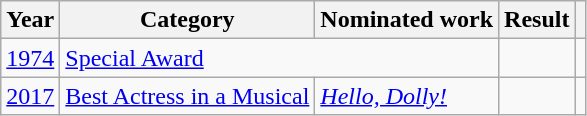<table class="wikitable plainrowheaders">
<tr>
<th>Year</th>
<th>Category</th>
<th>Nominated work</th>
<th>Result</th>
<th></th>
</tr>
<tr>
<td><a href='#'>1974</a></td>
<td colspan="2"><a href='#'>Special Award</a></td>
<td></td>
<td align="center"></td>
</tr>
<tr>
<td><a href='#'>2017</a></td>
<td><a href='#'>Best Actress in a Musical</a></td>
<td><em><a href='#'>Hello, Dolly!</a></em></td>
<td></td>
<td align="center"></td>
</tr>
</table>
